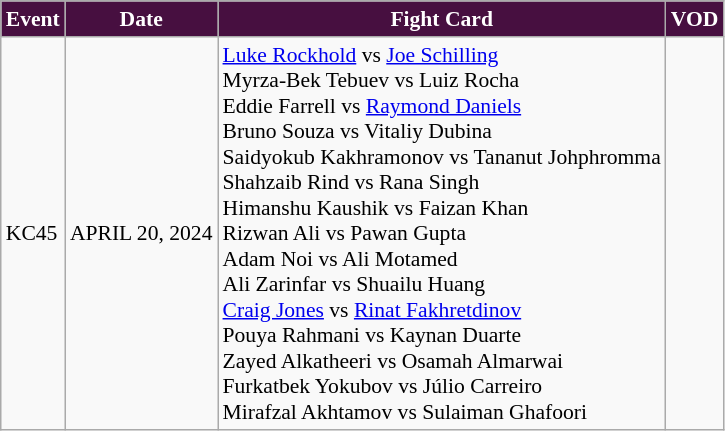<table class="sortable wikitable succession-box" style="font-size:90%;">
<tr>
<th scope="col" style="background:#470f40; color:white;">Event</th>
<th scope="col" style="background:#470f40; color:white;">Date</th>
<th scope="col" style="background:#470f40; color:white;">Fight Card</th>
<th scope="col" style="background:#470f40; color:white;">VOD</th>
</tr>
<tr>
<td>KC45</td>
<td>APRIL 20, 2024</td>
<td><a href='#'>Luke Rockhold</a> vs <a href='#'>Joe Schilling</a><br>Myrza-Bek Tebuev vs Luiz Rocha<br>Eddie Farrell vs <a href='#'>Raymond Daniels</a><br>Bruno Souza vs Vitaliy Dubina<br>Saidyokub Kakhramonov vs Tananut Johphromma<br>Shahzaib Rind vs Rana Singh<br>Himanshu Kaushik vs Faizan Khan<br>Rizwan Ali vs Pawan Gupta<br>Adam Noi vs Ali Motamed<br>Ali Zarinfar vs Shuailu Huang<br><a href='#'>Craig Jones</a> vs <a href='#'>Rinat Fakhretdinov</a><br>Pouya Rahmani vs Kaynan Duarte<br>Zayed Alkatheeri vs Osamah Almarwai<br>Furkatbek Yokubov vs Júlio Carreiro<br>Mirafzal Akhtamov vs Sulaiman Ghafoori</td>
<td></td>
</tr>
</table>
